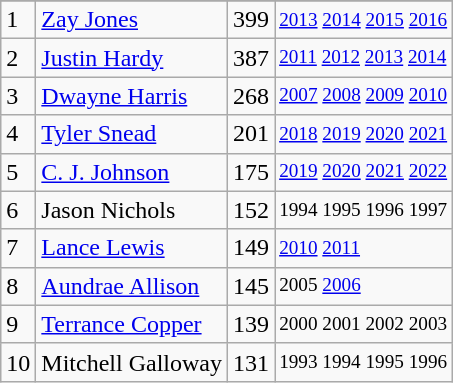<table class="wikitable">
<tr>
</tr>
<tr>
<td>1</td>
<td><a href='#'>Zay Jones</a></td>
<td>399</td>
<td style="font-size:80%;"><a href='#'>2013</a> <a href='#'>2014</a> <a href='#'>2015</a> <a href='#'>2016</a></td>
</tr>
<tr>
<td>2</td>
<td><a href='#'>Justin Hardy</a></td>
<td>387</td>
<td style="font-size:80%;"><a href='#'>2011</a> <a href='#'>2012</a> <a href='#'>2013</a> <a href='#'>2014</a></td>
</tr>
<tr>
<td>3</td>
<td><a href='#'>Dwayne Harris</a></td>
<td>268</td>
<td style="font-size:80%;"><a href='#'>2007</a> <a href='#'>2008</a> <a href='#'>2009</a> <a href='#'>2010</a></td>
</tr>
<tr>
<td>4</td>
<td><a href='#'>Tyler Snead</a></td>
<td>201</td>
<td style="font-size:80%;"><a href='#'>2018</a> <a href='#'>2019</a> <a href='#'>2020</a> <a href='#'>2021</a></td>
</tr>
<tr>
<td>5</td>
<td><a href='#'>C. J. Johnson</a></td>
<td>175</td>
<td style="font-size:80%;"><a href='#'>2019</a> <a href='#'>2020</a> <a href='#'>2021</a> <a href='#'>2022</a></td>
</tr>
<tr>
<td>6</td>
<td>Jason Nichols</td>
<td>152</td>
<td style="font-size:80%;">1994 1995 1996 1997</td>
</tr>
<tr>
<td>7</td>
<td><a href='#'>Lance Lewis</a></td>
<td>149</td>
<td style="font-size:80%;"><a href='#'>2010</a> <a href='#'>2011</a></td>
</tr>
<tr>
<td>8</td>
<td><a href='#'>Aundrae Allison</a></td>
<td>145</td>
<td style="font-size:80%;">2005 <a href='#'>2006</a></td>
</tr>
<tr>
<td>9</td>
<td><a href='#'>Terrance Copper</a></td>
<td>139</td>
<td style="font-size:80%;">2000 2001 2002 2003</td>
</tr>
<tr>
<td>10</td>
<td>Mitchell Galloway</td>
<td>131</td>
<td style="font-size:80%;">1993 1994 1995 1996</td>
</tr>
</table>
